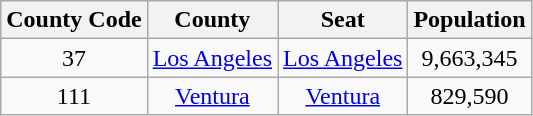<table class="wikitable sortable" style="text-align:center;">
<tr>
<th> County Code</th>
<th>County</th>
<th>Seat</th>
<th>Population</th>
</tr>
<tr>
<td>37</td>
<td><a href='#'>Los Angeles</a></td>
<td><a href='#'>Los Angeles</a></td>
<td>9,663,345</td>
</tr>
<tr>
<td>111</td>
<td><a href='#'>Ventura</a></td>
<td><a href='#'>Ventura</a></td>
<td>829,590</td>
</tr>
</table>
